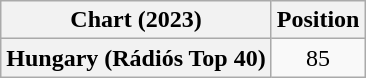<table class="wikitable plainrowheaders" style="text-align:center;">
<tr>
<th scope="col">Chart (2023)</th>
<th scope="col">Position</th>
</tr>
<tr>
<th scope="row">Hungary (Rádiós Top 40)</th>
<td>85</td>
</tr>
</table>
